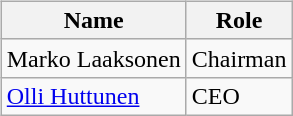<table>
<tr>
<td valign="top"><br><table class="wikitable">
<tr>
<th>Name</th>
<th>Role</th>
</tr>
<tr>
<td> Marko Laaksonen</td>
<td>Chairman</td>
</tr>
<tr>
<td> <a href='#'>Olli Huttunen</a></td>
<td>CEO</td>
</tr>
</table>
</td>
</tr>
</table>
